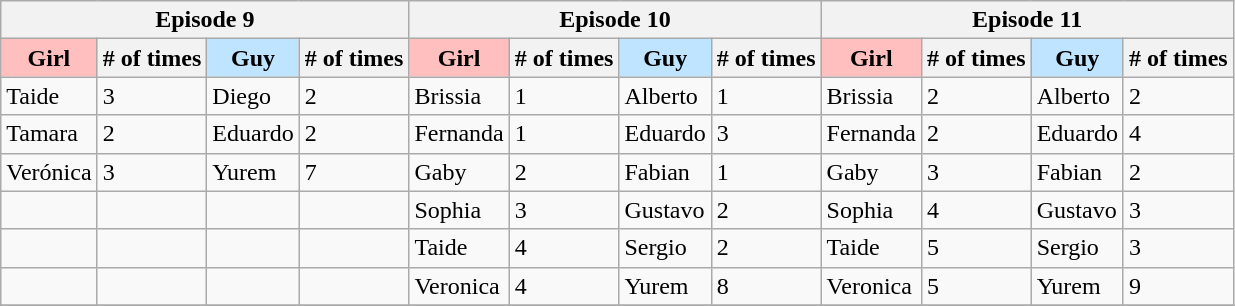<table class="wikitable">
<tr>
<th colspan=4><strong>Episode 9</strong></th>
<th colspan=4><strong>Episode 10</strong></th>
<th colspan=4><strong>Episode 11</strong></th>
</tr>
<tr>
<th style="background:#FFBFBF">Girl</th>
<th># of times</th>
<th style="background-color: #BFE4FF">Guy</th>
<th># of times</th>
<th style="background:#FFBFBF">Girl</th>
<th># of times</th>
<th style="background-color: #BFE4FF">Guy</th>
<th># of times</th>
<th style="background:#FFBFBF">Girl</th>
<th># of times</th>
<th style="background-color: #BFE4FF">Guy</th>
<th># of times</th>
</tr>
<tr>
<td>Taide</td>
<td>3</td>
<td>Diego</td>
<td>2</td>
<td>Brissia</td>
<td>1</td>
<td>Alberto</td>
<td>1</td>
<td>Brissia</td>
<td>2</td>
<td>Alberto</td>
<td>2</td>
</tr>
<tr>
<td>Tamara</td>
<td>2</td>
<td>Eduardo</td>
<td>2</td>
<td>Fernanda</td>
<td>1</td>
<td>Eduardo</td>
<td>3</td>
<td>Fernanda</td>
<td>2</td>
<td>Eduardo</td>
<td>4</td>
</tr>
<tr>
<td>Verónica</td>
<td>3</td>
<td>Yurem</td>
<td>7</td>
<td>Gaby</td>
<td>2</td>
<td>Fabian</td>
<td>1</td>
<td>Gaby</td>
<td>3</td>
<td>Fabian</td>
<td>2</td>
</tr>
<tr>
<td></td>
<td></td>
<td></td>
<td></td>
<td>Sophia</td>
<td>3</td>
<td>Gustavo</td>
<td>2</td>
<td>Sophia</td>
<td>4</td>
<td>Gustavo</td>
<td>3</td>
</tr>
<tr>
<td></td>
<td></td>
<td></td>
<td></td>
<td>Taide</td>
<td>4</td>
<td>Sergio</td>
<td>2</td>
<td>Taide</td>
<td>5</td>
<td>Sergio</td>
<td>3</td>
</tr>
<tr>
<td></td>
<td></td>
<td></td>
<td></td>
<td>Veronica</td>
<td>4</td>
<td>Yurem</td>
<td>8</td>
<td>Veronica</td>
<td>5</td>
<td>Yurem</td>
<td>9</td>
</tr>
<tr>
</tr>
</table>
